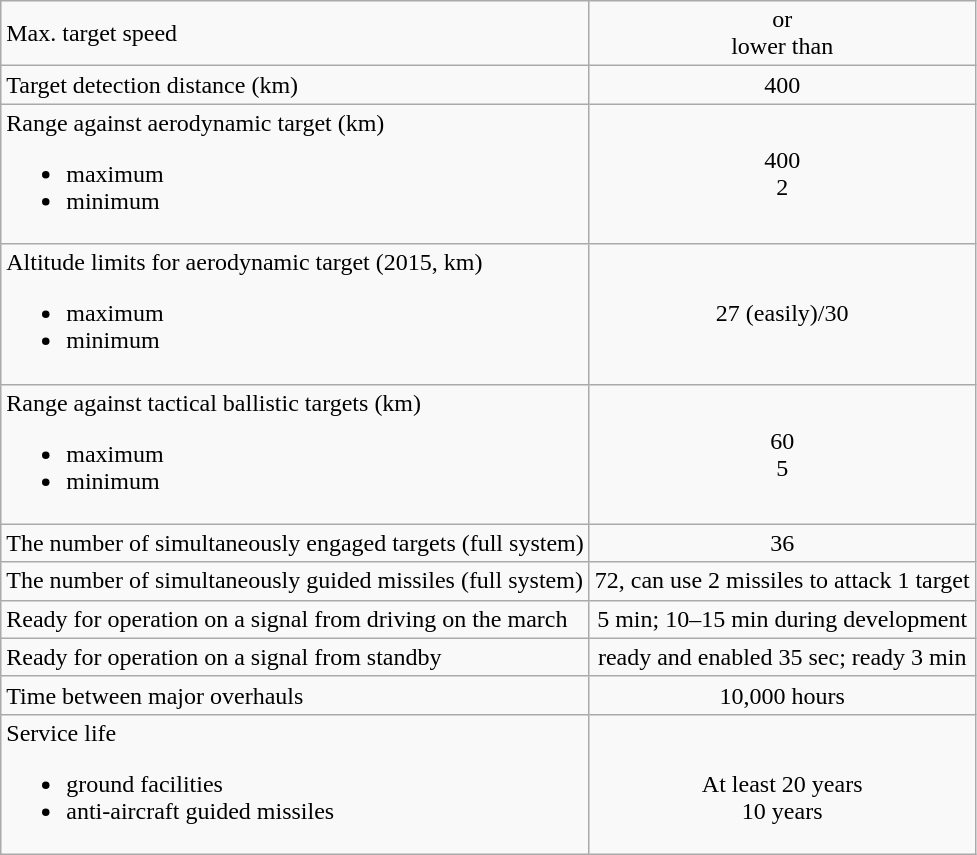<table class="wikitable">
<tr>
<td>Max. target speed</td>
<td style="text-align:center;"> or<br>lower than </td>
</tr>
<tr>
<td>Target detection distance (km)</td>
<td style="text-align:center;">400</td>
</tr>
<tr>
<td>Range against aerodynamic target (km)<br><ul><li>maximum</li><li>minimum</li></ul></td>
<td style="text-align:center;">400<br>2</td>
</tr>
<tr>
<td>Altitude limits for aerodynamic target (2015, km)<br><ul><li>maximum</li><li>minimum</li></ul></td>
<td style="text-align:center;">27 (easily)/30</td>
</tr>
<tr>
<td>Range against tactical ballistic targets (km)<br><ul><li>maximum</li><li>minimum</li></ul></td>
<td style="text-align:center;">60<br>5</td>
</tr>
<tr>
<td>The number of simultaneously engaged targets (full system)</td>
<td style="text-align:center;">36</td>
</tr>
<tr>
<td>The number of simultaneously guided missiles (full system)</td>
<td style="text-align:center;">72, can use 2 missiles to attack 1 target</td>
</tr>
<tr>
<td>Ready for operation on a signal from driving on the march</td>
<td style="text-align:center;">5 min; 10–15 min during development</td>
</tr>
<tr>
<td>Ready for operation on a signal from standby</td>
<td style="text-align:center;">ready and enabled 35 sec; ready 3 min</td>
</tr>
<tr>
<td>Time between major overhauls</td>
<td style="text-align:center;">10,000 hours</td>
</tr>
<tr>
<td>Service life<br><ul><li>ground facilities</li><li>anti-aircraft guided missiles</li></ul></td>
<td style="text-align:center;"><br>At least 20 years<br>10 years</td>
</tr>
</table>
